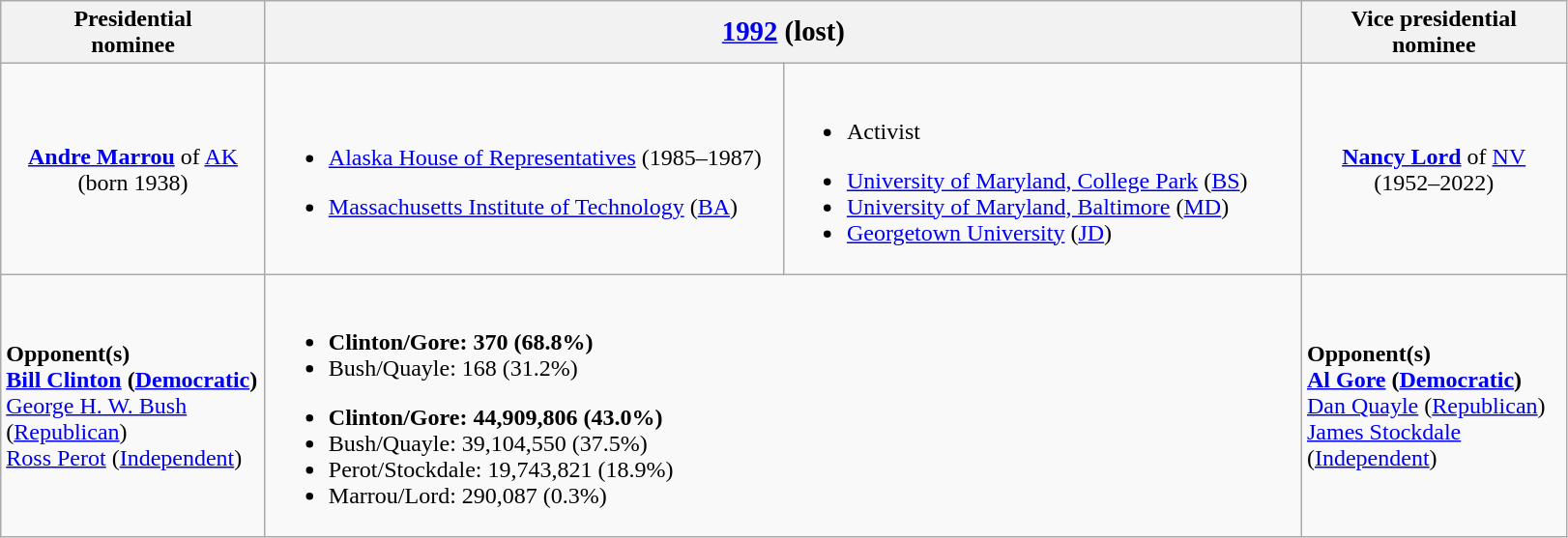<table class="wikitable">
<tr>
<th width=175>Presidential<br>nominee</th>
<th colspan=2><big><a href='#'>1992</a> (lost)</big></th>
<th width=175>Vice presidential<br>nominee</th>
</tr>
<tr>
<td style="text-align:center;"><strong><a href='#'>Andre Marrou</a></strong> of <a href='#'>AK</a><br>(born 1938)<br></td>
<td width=350><br><ul><li><a href='#'>Alaska House of Representatives</a> (1985–1987)</li></ul><ul><li><a href='#'>Massachusetts Institute of Technology</a> (<a href='#'>BA</a>)</li></ul></td>
<td width=350><br><ul><li>Activist</li></ul><ul><li><a href='#'>University of Maryland, College Park</a> (<a href='#'>BS</a>)</li><li><a href='#'>University of Maryland, Baltimore</a> (<a href='#'>MD</a>)</li><li><a href='#'>Georgetown University</a> (<a href='#'>JD</a>)</li></ul></td>
<td style="text-align:center;"><strong><a href='#'>Nancy Lord</a></strong> of <a href='#'>NV</a><br>(1952–2022)</td>
</tr>
<tr>
<td><strong>Opponent(s)</strong><br><strong><a href='#'>Bill Clinton</a> (<a href='#'>Democratic</a>)</strong><br><a href='#'>George H. W. Bush</a> (<a href='#'>Republican</a>)<br><a href='#'>Ross Perot</a> (<a href='#'>Independent</a>)</td>
<td colspan=2><br><ul><li><strong>Clinton/Gore: 370 (68.8%)</strong></li><li>Bush/Quayle: 168 (31.2%)</li></ul><ul><li><strong>Clinton/Gore: 44,909,806 (43.0%)</strong></li><li>Bush/Quayle: 39,104,550 (37.5%)</li><li>Perot/Stockdale: 19,743,821 (18.9%)</li><li>Marrou/Lord: 290,087 (0.3%)</li></ul></td>
<td><strong>Opponent(s)</strong><br><strong><a href='#'>Al Gore</a> (<a href='#'>Democratic</a>)</strong><br><a href='#'>Dan Quayle</a> (<a href='#'>Republican</a>)<br><a href='#'>James Stockdale</a> (<a href='#'>Independent</a>)</td>
</tr>
</table>
